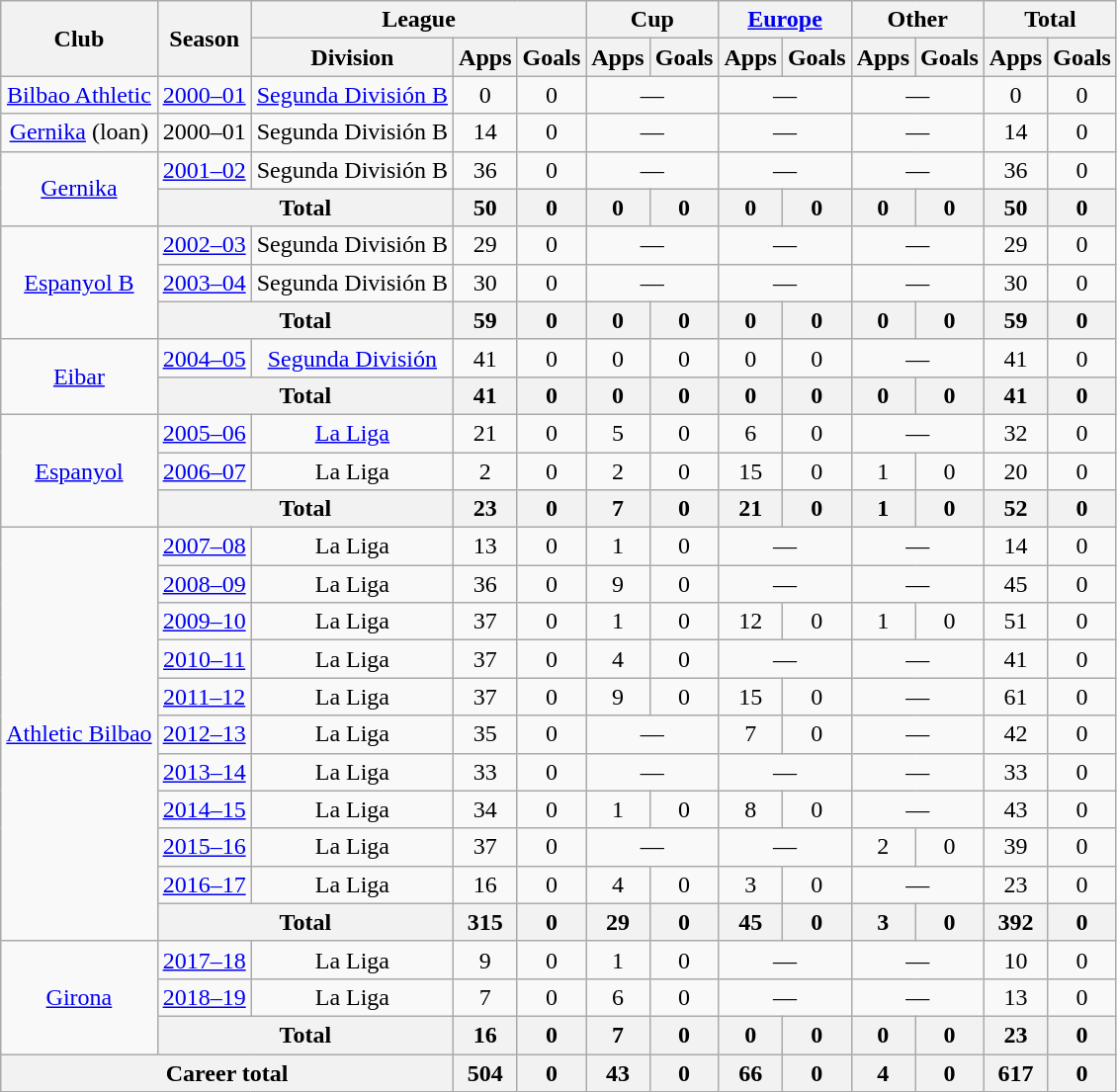<table class="wikitable" style="text-align: center">
<tr>
<th rowspan="2">Club</th>
<th rowspan="2">Season</th>
<th colspan="3">League</th>
<th colspan="2">Cup</th>
<th colspan="2"><a href='#'>Europe</a></th>
<th colspan="2">Other</th>
<th colspan="2">Total</th>
</tr>
<tr>
<th>Division</th>
<th>Apps</th>
<th>Goals</th>
<th>Apps</th>
<th>Goals</th>
<th>Apps</th>
<th>Goals</th>
<th>Apps</th>
<th>Goals</th>
<th>Apps</th>
<th>Goals</th>
</tr>
<tr>
<td><a href='#'>Bilbao Athletic</a></td>
<td><a href='#'>2000–01</a></td>
<td><a href='#'>Segunda División B</a></td>
<td>0</td>
<td>0</td>
<td colspan="2">—</td>
<td colspan="2">—</td>
<td colspan="2">—</td>
<td>0</td>
<td>0</td>
</tr>
<tr>
<td><a href='#'>Gernika</a> (loan)</td>
<td>2000–01</td>
<td>Segunda División B</td>
<td>14</td>
<td>0</td>
<td colspan="2">—</td>
<td colspan="2">—</td>
<td colspan="2">—</td>
<td>14</td>
<td>0</td>
</tr>
<tr>
<td rowspan="2"><a href='#'>Gernika</a></td>
<td><a href='#'>2001–02</a></td>
<td>Segunda División B</td>
<td>36</td>
<td>0</td>
<td colspan="2">—</td>
<td colspan="2">—</td>
<td colspan="2">—</td>
<td>36</td>
<td>0</td>
</tr>
<tr>
<th colspan="2">Total</th>
<th>50</th>
<th>0</th>
<th>0</th>
<th>0</th>
<th>0</th>
<th>0</th>
<th>0</th>
<th>0</th>
<th>50</th>
<th>0</th>
</tr>
<tr>
<td rowspan="3"><a href='#'>Espanyol B</a></td>
<td><a href='#'>2002–03</a></td>
<td>Segunda División B</td>
<td>29</td>
<td>0</td>
<td colspan="2">—</td>
<td colspan="2">—</td>
<td colspan="2">—</td>
<td>29</td>
<td>0</td>
</tr>
<tr>
<td><a href='#'>2003–04</a></td>
<td>Segunda División B</td>
<td>30</td>
<td>0</td>
<td colspan="2">—</td>
<td colspan="2">—</td>
<td colspan="2">—</td>
<td>30</td>
<td>0</td>
</tr>
<tr>
<th colspan="2">Total</th>
<th>59</th>
<th>0</th>
<th>0</th>
<th>0</th>
<th>0</th>
<th>0</th>
<th>0</th>
<th>0</th>
<th>59</th>
<th>0</th>
</tr>
<tr>
<td rowspan="2"><a href='#'>Eibar</a></td>
<td><a href='#'>2004–05</a></td>
<td><a href='#'>Segunda División</a></td>
<td>41</td>
<td>0</td>
<td>0</td>
<td>0</td>
<td>0</td>
<td>0</td>
<td colspan="2">—</td>
<td>41</td>
<td>0</td>
</tr>
<tr>
<th colspan="2">Total</th>
<th>41</th>
<th>0</th>
<th>0</th>
<th>0</th>
<th>0</th>
<th>0</th>
<th>0</th>
<th>0</th>
<th>41</th>
<th>0</th>
</tr>
<tr>
<td rowspan="3"><a href='#'>Espanyol</a></td>
<td><a href='#'>2005–06</a></td>
<td><a href='#'>La Liga</a></td>
<td>21</td>
<td>0</td>
<td>5</td>
<td>0</td>
<td>6</td>
<td>0</td>
<td colspan="2">—</td>
<td>32</td>
<td>0</td>
</tr>
<tr>
<td><a href='#'>2006–07</a></td>
<td>La Liga</td>
<td>2</td>
<td>0</td>
<td>2</td>
<td>0</td>
<td>15</td>
<td>0</td>
<td>1</td>
<td>0</td>
<td>20</td>
<td>0</td>
</tr>
<tr>
<th colspan="2">Total</th>
<th>23</th>
<th>0</th>
<th>7</th>
<th>0</th>
<th>21</th>
<th>0</th>
<th>1</th>
<th>0</th>
<th>52</th>
<th>0</th>
</tr>
<tr>
<td rowspan="11"><a href='#'>Athletic Bilbao</a></td>
<td><a href='#'>2007–08</a></td>
<td>La Liga</td>
<td>13</td>
<td>0</td>
<td>1</td>
<td>0</td>
<td colspan="2">—</td>
<td colspan="2">—</td>
<td>14</td>
<td>0</td>
</tr>
<tr>
<td><a href='#'>2008–09</a></td>
<td>La Liga</td>
<td>36</td>
<td>0</td>
<td>9</td>
<td>0</td>
<td colspan="2">—</td>
<td colspan="2">—</td>
<td>45</td>
<td>0</td>
</tr>
<tr>
<td><a href='#'>2009–10</a></td>
<td>La Liga</td>
<td>37</td>
<td>0</td>
<td>1</td>
<td>0</td>
<td>12</td>
<td>0</td>
<td>1</td>
<td>0</td>
<td>51</td>
<td>0</td>
</tr>
<tr>
<td><a href='#'>2010–11</a></td>
<td>La Liga</td>
<td>37</td>
<td>0</td>
<td>4</td>
<td>0</td>
<td colspan="2">—</td>
<td colspan="2">—</td>
<td>41</td>
<td>0</td>
</tr>
<tr>
<td><a href='#'>2011–12</a></td>
<td>La Liga</td>
<td>37</td>
<td>0</td>
<td>9</td>
<td>0</td>
<td>15</td>
<td>0</td>
<td colspan="2">—</td>
<td>61</td>
<td>0</td>
</tr>
<tr>
<td><a href='#'>2012–13</a></td>
<td>La Liga</td>
<td>35</td>
<td>0</td>
<td colspan="2">—</td>
<td>7</td>
<td>0</td>
<td colspan="2">—</td>
<td>42</td>
<td>0</td>
</tr>
<tr>
<td><a href='#'>2013–14</a></td>
<td>La Liga</td>
<td>33</td>
<td>0</td>
<td colspan="2">—</td>
<td colspan="2">—</td>
<td colspan="2">—</td>
<td>33</td>
<td>0</td>
</tr>
<tr>
<td><a href='#'>2014–15</a></td>
<td>La Liga</td>
<td>34</td>
<td>0</td>
<td>1</td>
<td>0</td>
<td>8</td>
<td>0</td>
<td colspan="2">—</td>
<td>43</td>
<td>0</td>
</tr>
<tr>
<td><a href='#'>2015–16</a></td>
<td>La Liga</td>
<td>37</td>
<td>0</td>
<td colspan="2">—</td>
<td colspan="2">—</td>
<td>2</td>
<td>0</td>
<td>39</td>
<td>0</td>
</tr>
<tr>
<td><a href='#'>2016–17</a></td>
<td>La Liga</td>
<td>16</td>
<td>0</td>
<td>4</td>
<td>0</td>
<td>3</td>
<td>0</td>
<td colspan="2">—</td>
<td>23</td>
<td>0</td>
</tr>
<tr>
<th colspan="2">Total</th>
<th>315</th>
<th>0</th>
<th>29</th>
<th>0</th>
<th>45</th>
<th>0</th>
<th>3</th>
<th>0</th>
<th>392</th>
<th>0</th>
</tr>
<tr>
<td rowspan="3"><a href='#'>Girona</a></td>
<td><a href='#'>2017–18</a></td>
<td>La Liga</td>
<td>9</td>
<td>0</td>
<td>1</td>
<td>0</td>
<td colspan="2">—</td>
<td colspan="2">—</td>
<td>10</td>
<td>0</td>
</tr>
<tr>
<td><a href='#'>2018–19</a></td>
<td>La Liga</td>
<td>7</td>
<td>0</td>
<td>6</td>
<td>0</td>
<td colspan="2">—</td>
<td colspan="2">—</td>
<td>13</td>
<td>0</td>
</tr>
<tr>
<th colspan="2">Total</th>
<th>16</th>
<th>0</th>
<th>7</th>
<th>0</th>
<th>0</th>
<th>0</th>
<th>0</th>
<th>0</th>
<th>23</th>
<th>0</th>
</tr>
<tr>
<th colspan="3">Career total</th>
<th>504</th>
<th>0</th>
<th>43</th>
<th>0</th>
<th>66</th>
<th>0</th>
<th>4</th>
<th>0</th>
<th>617</th>
<th>0</th>
</tr>
</table>
